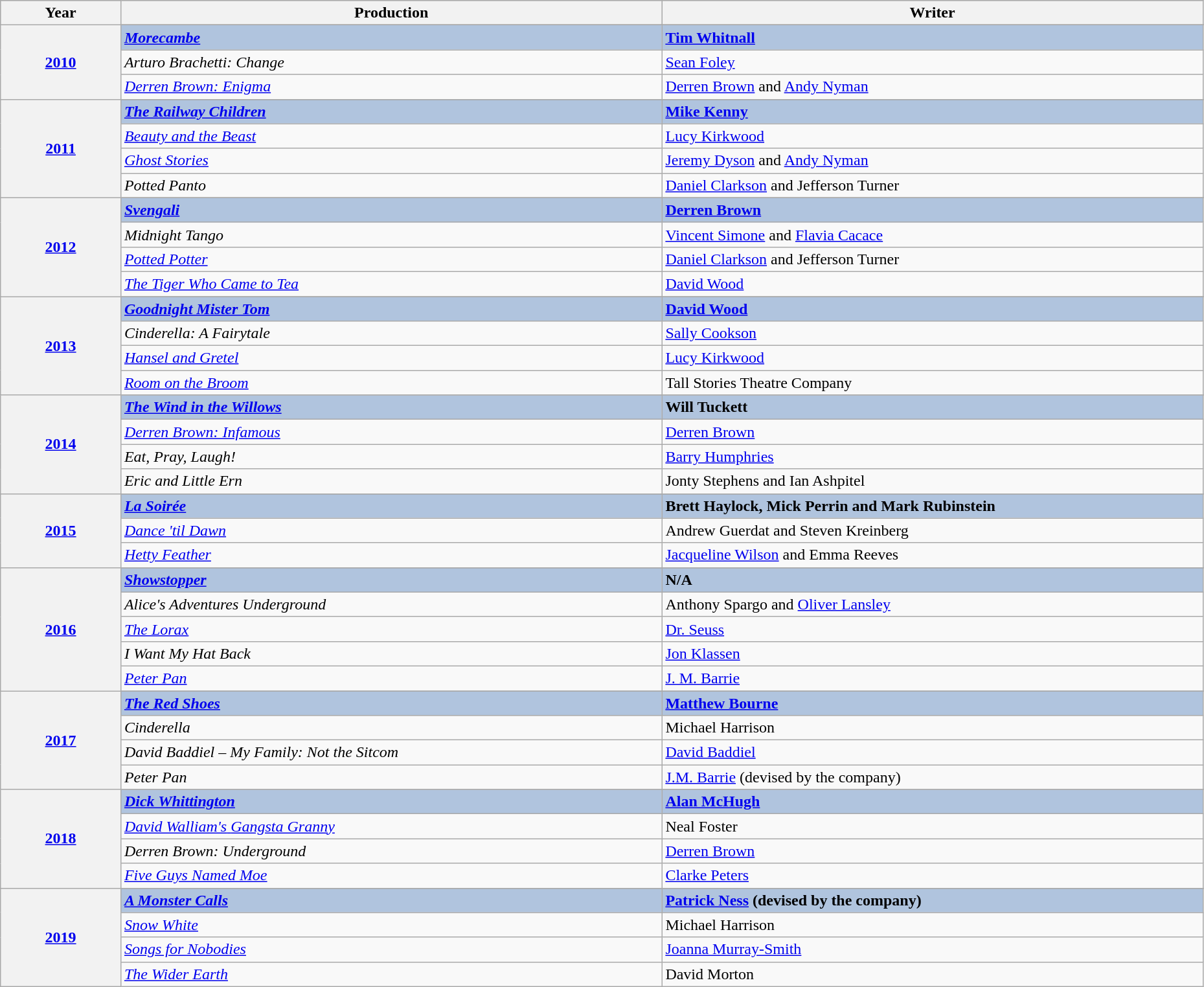<table class="wikitable" style="width:98%;">
<tr style="background:#bebebe;">
<th style="width:10%;">Year</th>
<th style="width:45%;">Production</th>
<th style="width:45%;">Writer</th>
</tr>
<tr>
<th rowspan="4" align="center"><a href='#'>2010</a></th>
</tr>
<tr style="background:#B0C4DE">
<td><strong><em><a href='#'>Morecambe</a></em></strong></td>
<td><strong><a href='#'>Tim Whitnall</a></strong></td>
</tr>
<tr>
<td><em>Arturo Brachetti: Change</em></td>
<td><a href='#'>Sean Foley</a></td>
</tr>
<tr>
<td><em><a href='#'>Derren Brown: Enigma</a></em></td>
<td><a href='#'>Derren Brown</a> and <a href='#'>Andy Nyman</a></td>
</tr>
<tr>
<th rowspan="5" align="center"><a href='#'>2011</a></th>
</tr>
<tr style="background:#B0C4DE">
<td><strong><em><a href='#'>The Railway Children</a></em></strong></td>
<td><strong><a href='#'>Mike Kenny</a></strong></td>
</tr>
<tr>
<td><em><a href='#'>Beauty and the Beast</a></em></td>
<td><a href='#'>Lucy Kirkwood</a></td>
</tr>
<tr>
<td><em><a href='#'>Ghost Stories</a></em></td>
<td><a href='#'>Jeremy Dyson</a> and <a href='#'>Andy Nyman</a></td>
</tr>
<tr>
<td><em>Potted Panto</em></td>
<td><a href='#'>Daniel Clarkson</a> and Jefferson Turner</td>
</tr>
<tr>
<th rowspan="5" align="center"><a href='#'>2012</a></th>
</tr>
<tr style="background:#B0C4DE">
<td><strong><em><a href='#'>Svengali</a></em></strong></td>
<td><strong><a href='#'>Derren Brown</a></strong></td>
</tr>
<tr>
<td><em>Midnight Tango</em></td>
<td><a href='#'>Vincent Simone</a> and <a href='#'>Flavia Cacace</a></td>
</tr>
<tr>
<td><em><a href='#'>Potted Potter</a></em></td>
<td><a href='#'>Daniel Clarkson</a> and Jefferson Turner</td>
</tr>
<tr>
<td><em><a href='#'>The Tiger Who Came to Tea</a></em></td>
<td><a href='#'>David Wood</a></td>
</tr>
<tr>
<th rowspan="5" align="center"><a href='#'>2013</a></th>
</tr>
<tr style="background:#B0C4DE">
<td><strong><em><a href='#'>Goodnight Mister Tom</a></em></strong></td>
<td><strong><a href='#'>David Wood</a></strong></td>
</tr>
<tr>
<td><em>Cinderella: A Fairytale</em></td>
<td><a href='#'>Sally Cookson</a></td>
</tr>
<tr>
<td><em><a href='#'>Hansel and Gretel</a></em></td>
<td><a href='#'>Lucy Kirkwood</a></td>
</tr>
<tr>
<td><em><a href='#'>Room on the Broom</a></em></td>
<td>Tall Stories Theatre Company</td>
</tr>
<tr>
<th rowspan="5" align="center"><a href='#'>2014</a></th>
</tr>
<tr style="background:#B0C4DE">
<td><strong><em><a href='#'>The Wind in the Willows</a></em></strong></td>
<td><strong>Will Tuckett</strong></td>
</tr>
<tr>
<td><em><a href='#'>Derren Brown: Infamous</a></em></td>
<td><a href='#'>Derren Brown</a></td>
</tr>
<tr>
<td><em>Eat, Pray, Laugh!</em></td>
<td><a href='#'>Barry Humphries</a></td>
</tr>
<tr>
<td><em>Eric and Little Ern</em></td>
<td>Jonty Stephens and Ian Ashpitel</td>
</tr>
<tr>
<th rowspan="4" align="center"><a href='#'>2015</a></th>
</tr>
<tr style="background:#B0C4DE">
<td><strong><em><a href='#'>La Soirée</a></em></strong></td>
<td><strong>Brett Haylock, Mick Perrin and Mark Rubinstein</strong></td>
</tr>
<tr>
<td><em><a href='#'>Dance 'til Dawn</a></em></td>
<td>Andrew Guerdat and Steven Kreinberg</td>
</tr>
<tr>
<td><em><a href='#'>Hetty Feather</a></em></td>
<td><a href='#'>Jacqueline Wilson</a> and Emma Reeves</td>
</tr>
<tr>
<th rowspan="6" align="center"><a href='#'>2016</a></th>
</tr>
<tr style="background:#B0C4DE">
<td><strong><em><a href='#'>Showstopper</a></em></strong></td>
<td><strong>N/A</strong></td>
</tr>
<tr>
<td><em>Alice's Adventures Underground</em></td>
<td>Anthony Spargo and <a href='#'>Oliver Lansley</a></td>
</tr>
<tr>
<td><em><a href='#'>The Lorax</a></em></td>
<td><a href='#'>Dr. Seuss</a></td>
</tr>
<tr>
<td><em>I Want My Hat Back</em></td>
<td><a href='#'>Jon Klassen</a></td>
</tr>
<tr>
<td><em><a href='#'>Peter Pan</a></em></td>
<td><a href='#'>J. M. Barrie</a></td>
</tr>
<tr>
<th rowspan="5" align="center"><a href='#'>2017</a></th>
</tr>
<tr style="background:#B0C4DE">
<td><strong><em><a href='#'>The Red Shoes</a></em></strong></td>
<td><strong><a href='#'>Matthew Bourne</a></strong></td>
</tr>
<tr>
<td><em>Cinderella</em></td>
<td>Michael Harrison</td>
</tr>
<tr>
<td><em>David Baddiel – My Family: Not the Sitcom</em></td>
<td><a href='#'>David Baddiel</a></td>
</tr>
<tr>
<td><em>Peter Pan</em></td>
<td><a href='#'>J.M. Barrie</a> (devised by the company)</td>
</tr>
<tr>
<th rowspan="5"><a href='#'>2018</a></th>
</tr>
<tr style="background:#B0C4DE">
<td><strong><em><a href='#'>Dick Whittington</a></em></strong></td>
<td><strong><a href='#'>Alan McHugh</a></strong></td>
</tr>
<tr>
<td><a href='#'><em>David Walliam's</em> <em>Gangsta Granny</em></a></td>
<td>Neal Foster</td>
</tr>
<tr>
<td><em>Derren Brown: Underground</em></td>
<td><a href='#'>Derren Brown</a></td>
</tr>
<tr>
<td><em><a href='#'>Five Guys Named Moe</a></em></td>
<td><a href='#'>Clarke Peters</a></td>
</tr>
<tr>
<th rowspan=5 align=center><a href='#'>2019</a></th>
</tr>
<tr style="background:#B0C4DE">
<td><strong><em><a href='#'>A Monster Calls</a></em></strong></td>
<td><strong><a href='#'>Patrick Ness</a> (devised by the company)</strong></td>
</tr>
<tr>
<td><em><a href='#'>Snow White</a></em></td>
<td>Michael Harrison</td>
</tr>
<tr>
<td><em><a href='#'>Songs for Nobodies</a></em></td>
<td><a href='#'>Joanna Murray-Smith</a></td>
</tr>
<tr>
<td><em><a href='#'>The Wider Earth</a></em></td>
<td>David Morton</td>
</tr>
</table>
